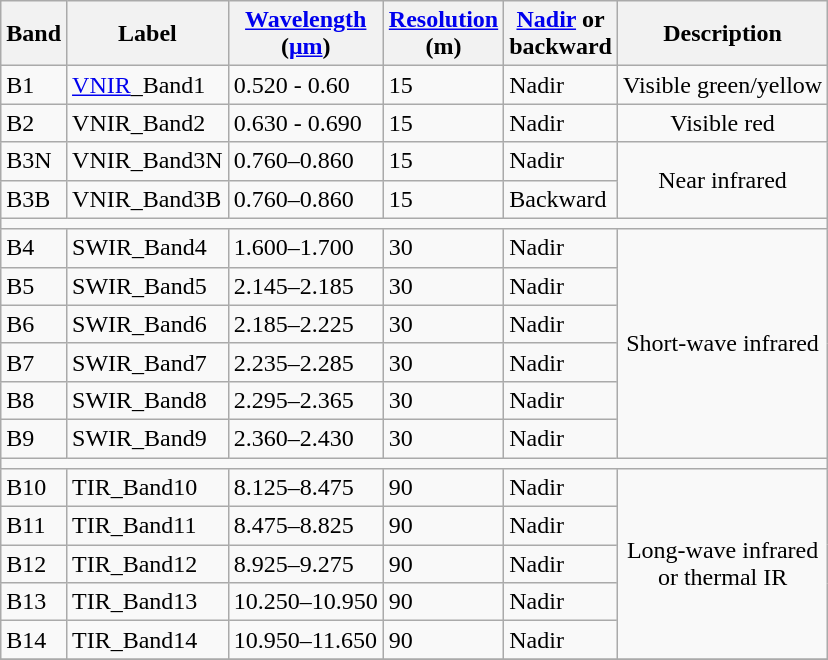<table class="wikitable">
<tr>
<th>Band</th>
<th>Label</th>
<th><a href='#'>Wavelength</a><br>(<a href='#'>μm</a>)</th>
<th><a href='#'>Resolution</a><br>(m)</th>
<th><a href='#'>Nadir</a> or<br>backward</th>
<th>Description</th>
</tr>
<tr>
<td>B1</td>
<td><a href='#'>VNIR</a>_Band1</td>
<td>0.520 - 0.60</td>
<td>15</td>
<td>Nadir</td>
<td align="center">Visible green/yellow</td>
</tr>
<tr>
<td>B2</td>
<td>VNIR_Band2</td>
<td>0.630 - 0.690</td>
<td>15</td>
<td>Nadir</td>
<td align="center">Visible red</td>
</tr>
<tr>
<td>B3N</td>
<td>VNIR_Band3N</td>
<td>0.760–0.860</td>
<td>15</td>
<td>Nadir</td>
<td align="center" rowspan="2">Near infrared</td>
</tr>
<tr>
<td>B3B</td>
<td>VNIR_Band3B</td>
<td>0.760–0.860</td>
<td>15</td>
<td>Backward</td>
</tr>
<tr>
<td colspan="6"></td>
</tr>
<tr>
<td>B4</td>
<td>SWIR_Band4</td>
<td>1.600–1.700</td>
<td>30</td>
<td>Nadir</td>
<td rowspan="6" align="center">Short-wave infrared</td>
</tr>
<tr>
<td>B5</td>
<td>SWIR_Band5</td>
<td>2.145–2.185</td>
<td>30</td>
<td>Nadir</td>
</tr>
<tr>
<td>B6</td>
<td>SWIR_Band6</td>
<td>2.185–2.225</td>
<td>30</td>
<td>Nadir</td>
</tr>
<tr>
<td>B7</td>
<td>SWIR_Band7</td>
<td>2.235–2.285</td>
<td>30</td>
<td>Nadir</td>
</tr>
<tr>
<td>B8</td>
<td>SWIR_Band8</td>
<td>2.295–2.365</td>
<td>30</td>
<td>Nadir</td>
</tr>
<tr>
<td>B9</td>
<td>SWIR_Band9</td>
<td>2.360–2.430</td>
<td>30</td>
<td>Nadir</td>
</tr>
<tr>
<td colspan="6"></td>
</tr>
<tr>
<td>B10</td>
<td>TIR_Band10</td>
<td>8.125–8.475</td>
<td>90</td>
<td>Nadir</td>
<td rowspan="5" align="center">Long-wave infrared<br>or thermal IR</td>
</tr>
<tr>
<td>B11</td>
<td>TIR_Band11</td>
<td>8.475–8.825</td>
<td>90</td>
<td>Nadir</td>
</tr>
<tr>
<td>B12</td>
<td>TIR_Band12</td>
<td>8.925–9.275</td>
<td>90</td>
<td>Nadir</td>
</tr>
<tr>
<td>B13</td>
<td>TIR_Band13</td>
<td>10.250–10.950</td>
<td>90</td>
<td>Nadir</td>
</tr>
<tr>
<td>B14</td>
<td>TIR_Band14</td>
<td>10.950–11.650</td>
<td>90</td>
<td>Nadir</td>
</tr>
<tr>
</tr>
</table>
